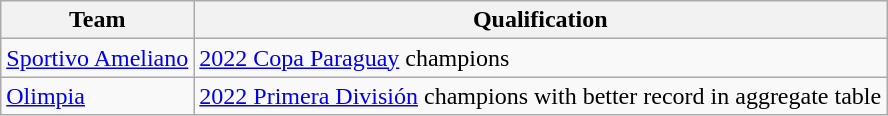<table class="wikitable">
<tr>
<th>Team</th>
<th>Qualification</th>
</tr>
<tr>
<td><a href='#'>Sportivo Ameliano</a></td>
<td><a href='#'>2022 Copa Paraguay</a> champions</td>
</tr>
<tr>
<td><a href='#'>Olimpia</a></td>
<td><a href='#'>2022 Primera División</a> champions with better record in aggregate table</td>
</tr>
</table>
